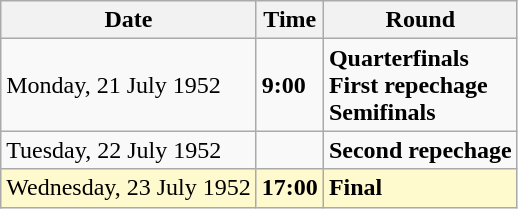<table class="wikitable">
<tr>
<th>Date</th>
<th>Time</th>
<th>Round</th>
</tr>
<tr>
<td>Monday, 21 July 1952</td>
<td> <br><strong>9:00</strong><br> </td>
<td><strong>Quarterfinals</strong><br><strong>First repechage</strong><br><strong>Semifinals</strong></td>
</tr>
<tr>
<td>Tuesday, 22 July 1952</td>
<td></td>
<td><strong>Second repechage</strong></td>
</tr>
<tr style=background:lemonchiffon>
<td>Wednesday, 23 July 1952</td>
<td><strong>17:00</strong></td>
<td><strong>Final</strong></td>
</tr>
</table>
